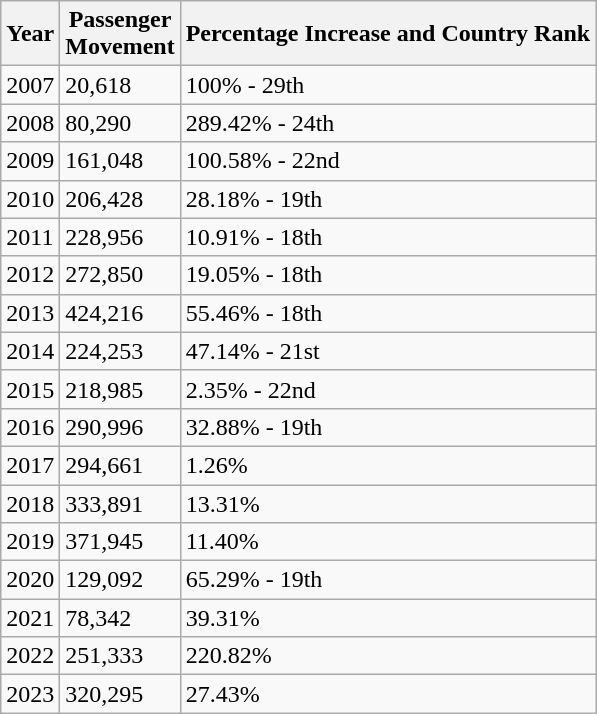<table class="wikitable sortable">
<tr valign="middle">
<th>Year</th>
<th>Passenger<br>Movement</th>
<th>Percentage Increase and Country Rank</th>
</tr>
<tr>
<td>2007</td>
<td>20,618</td>
<td>100% - 29th</td>
</tr>
<tr>
<td>2008</td>
<td>80,290</td>
<td>289.42% - 24th</td>
</tr>
<tr>
<td>2009</td>
<td>161,048</td>
<td>100.58% - 22nd</td>
</tr>
<tr>
<td>2010</td>
<td>206,428</td>
<td>28.18% - 19th</td>
</tr>
<tr>
<td>2011</td>
<td>228,956</td>
<td>10.91% - 18th</td>
</tr>
<tr>
<td>2012</td>
<td>272,850</td>
<td>19.05% - 18th</td>
</tr>
<tr>
<td>2013</td>
<td>424,216</td>
<td>55.46% - 18th</td>
</tr>
<tr>
<td>2014</td>
<td>224,253</td>
<td>47.14% - 21st</td>
</tr>
<tr>
<td>2015</td>
<td>218,985</td>
<td> 2.35% - 22nd</td>
</tr>
<tr>
<td>2016</td>
<td>290,996</td>
<td>32.88% - 19th</td>
</tr>
<tr>
<td>2017</td>
<td>294,661</td>
<td>1.26%</td>
</tr>
<tr>
<td>2018</td>
<td>333,891</td>
<td>13.31%</td>
</tr>
<tr>
<td>2019</td>
<td>371,945</td>
<td>11.40%</td>
</tr>
<tr>
<td>2020</td>
<td>129,092</td>
<td> 65.29% - 19th</td>
</tr>
<tr>
<td>2021</td>
<td>78,342</td>
<td>39.31%</td>
</tr>
<tr>
<td>2022</td>
<td>251,333</td>
<td>220.82%</td>
</tr>
<tr>
<td>2023</td>
<td>320,295</td>
<td>27.43%</td>
</tr>
</table>
